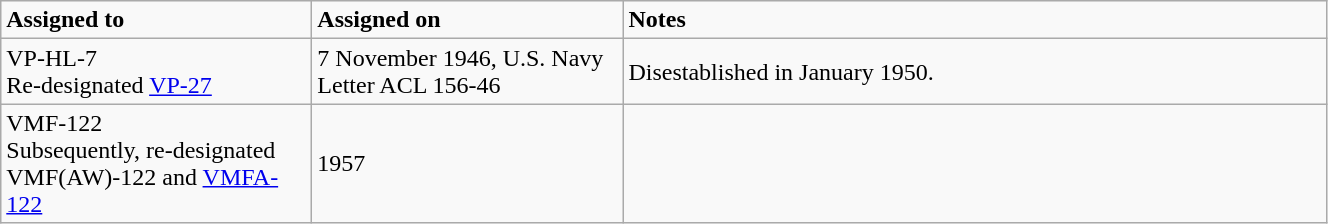<table class="wikitable" style="width: 70%;">
<tr>
<td style="width: 200px;"><strong>Assigned to</strong></td>
<td style="width: 200px;"><strong>Assigned on</strong></td>
<td><strong>Notes</strong></td>
</tr>
<tr>
<td>VP-HL-7<br>Re-designated <a href='#'>VP-27</a></td>
<td>7 November 1946, U.S. Navy Letter ACL 156-46</td>
<td>Disestablished in January 1950.</td>
</tr>
<tr>
<td>VMF-122<br>Subsequently, re-designated VMF(AW)-122 and <a href='#'>VMFA-122</a></td>
<td>1957</td>
<td></td>
</tr>
</table>
